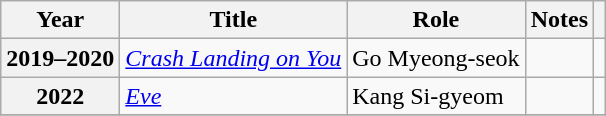<table class="wikitable plainrowheaders">
<tr>
<th scope="col">Year</th>
<th scope="col">Title</th>
<th scope="col">Role</th>
<th scope="col">Notes</th>
<th scope="col" class="unsortable"></th>
</tr>
<tr>
<th scope="row">2019–2020</th>
<td><em><a href='#'>Crash Landing on You</a></em></td>
<td>Go Myeong-seok</td>
<td></td>
<td></td>
</tr>
<tr>
<th scope="row">2022</th>
<td><em><a href='#'>Eve</a></em></td>
<td>Kang Si-gyeom</td>
<td></td>
<td></td>
</tr>
<tr>
</tr>
</table>
